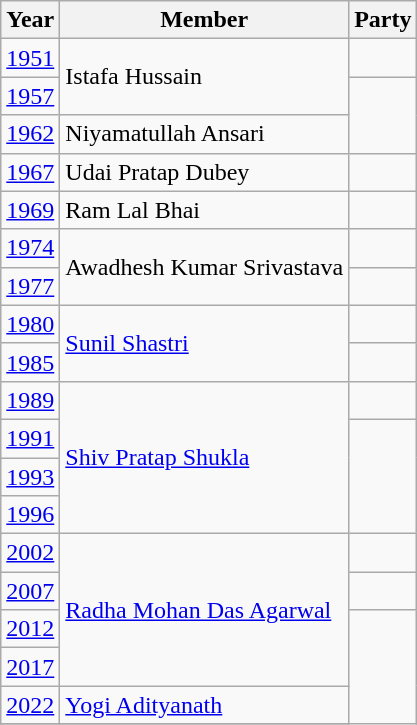<table class="wikitable">
<tr>
<th>Year</th>
<th>Member</th>
<th colspan="2">Party</th>
</tr>
<tr>
<td><a href='#'>1951</a></td>
<td rowspan="2">Istafa Hussain</td>
<td></td>
</tr>
<tr>
<td><a href='#'>1957</a></td>
</tr>
<tr>
<td><a href='#'>1962</a></td>
<td>Niyamatullah Ansari</td>
</tr>
<tr>
<td><a href='#'>1967</a></td>
<td>Udai Pratap Dubey</td>
<td></td>
</tr>
<tr>
<td><a href='#'>1969</a></td>
<td>Ram Lal Bhai</td>
<td></td>
</tr>
<tr>
<td><a href='#'>1974</a></td>
<td rowspan="2">Awadhesh Kumar Srivastava</td>
<td></td>
</tr>
<tr>
<td><a href='#'>1977</a></td>
<td></td>
</tr>
<tr>
<td><a href='#'>1980</a></td>
<td rowspan="2"><a href='#'>Sunil Shastri</a></td>
<td></td>
</tr>
<tr>
<td><a href='#'>1985</a></td>
<td></td>
</tr>
<tr>
<td><a href='#'>1989</a></td>
<td rowspan="4"><a href='#'>Shiv Pratap Shukla</a></td>
<td></td>
</tr>
<tr>
<td><a href='#'>1991</a></td>
</tr>
<tr>
<td><a href='#'>1993</a></td>
</tr>
<tr>
<td><a href='#'>1996</a></td>
</tr>
<tr>
<td><a href='#'>2002</a></td>
<td rowspan="4"><a href='#'>Radha Mohan Das Agarwal</a></td>
<td></td>
</tr>
<tr>
<td><a href='#'>2007</a></td>
<td></td>
</tr>
<tr>
<td><a href='#'>2012</a></td>
</tr>
<tr>
<td><a href='#'>2017</a></td>
</tr>
<tr>
<td><a href='#'>2022</a></td>
<td><a href='#'>Yogi Adityanath</a></td>
</tr>
<tr>
</tr>
</table>
